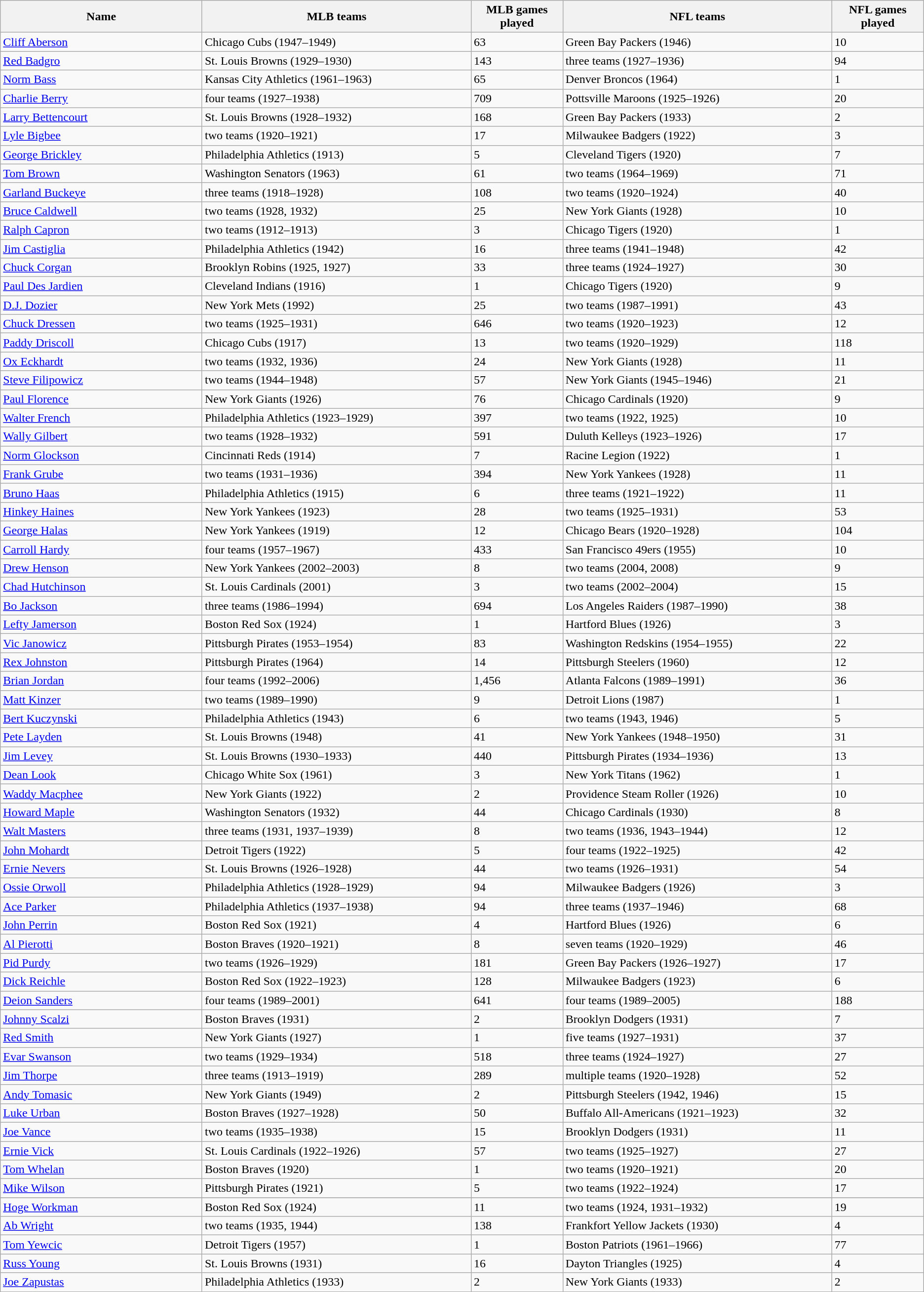<table class="wikitable sortable">
<tr>
<th bgcolor="#F8E616" width="9%">Name</th>
<th bgcolor="#F8E616" width="12%">MLB teams</th>
<th bgcolor="#F8E616" width="4%">MLB games played</th>
<th bgcolor="#F8E616" width="12%">NFL teams</th>
<th bgcolor="#F8E616" width="4%">NFL games played</th>
</tr>
<tr>
<td><a href='#'>Cliff Aberson</a></td>
<td>Chicago Cubs (1947–1949)</td>
<td>63</td>
<td>Green Bay Packers (1946)</td>
<td>10</td>
</tr>
<tr>
<td><a href='#'>Red Badgro</a></td>
<td>St. Louis Browns (1929–1930)</td>
<td>143</td>
<td>three teams (1927–1936)</td>
<td>94</td>
</tr>
<tr>
<td><a href='#'>Norm Bass</a></td>
<td>Kansas City Athletics (1961–1963)</td>
<td>65</td>
<td>Denver Broncos (1964)</td>
<td>1</td>
</tr>
<tr>
<td><a href='#'>Charlie Berry</a></td>
<td>four teams (1927–1938)</td>
<td>709</td>
<td>Pottsville Maroons (1925–1926)</td>
<td>20</td>
</tr>
<tr>
<td><a href='#'>Larry Bettencourt</a></td>
<td>St. Louis Browns (1928–1932)</td>
<td>168</td>
<td>Green Bay Packers (1933)</td>
<td>2</td>
</tr>
<tr>
<td><a href='#'>Lyle Bigbee</a></td>
<td>two teams (1920–1921)</td>
<td>17</td>
<td>Milwaukee Badgers (1922)</td>
<td>3</td>
</tr>
<tr>
<td><a href='#'>George Brickley</a></td>
<td>Philadelphia Athletics (1913)</td>
<td>5</td>
<td>Cleveland Tigers (1920)</td>
<td>7</td>
</tr>
<tr>
<td><a href='#'>Tom Brown</a></td>
<td>Washington Senators (1963)</td>
<td>61</td>
<td>two teams (1964–1969)</td>
<td>71</td>
</tr>
<tr>
<td><a href='#'>Garland Buckeye</a></td>
<td>three teams (1918–1928)</td>
<td>108</td>
<td>two teams (1920–1924)</td>
<td>40</td>
</tr>
<tr>
<td><a href='#'>Bruce Caldwell</a></td>
<td>two teams (1928, 1932)</td>
<td>25</td>
<td>New York Giants (1928)</td>
<td>10</td>
</tr>
<tr>
<td><a href='#'>Ralph Capron</a></td>
<td>two teams (1912–1913)</td>
<td>3</td>
<td>Chicago Tigers (1920)</td>
<td>1</td>
</tr>
<tr>
<td><a href='#'>Jim Castiglia</a></td>
<td>Philadelphia Athletics (1942)</td>
<td>16</td>
<td>three teams (1941–1948)</td>
<td>42</td>
</tr>
<tr>
<td><a href='#'>Chuck Corgan</a></td>
<td>Brooklyn Robins (1925, 1927)</td>
<td>33</td>
<td>three teams (1924–1927)</td>
<td>30</td>
</tr>
<tr>
<td><a href='#'>Paul Des Jardien</a></td>
<td>Cleveland Indians (1916)</td>
<td>1</td>
<td>Chicago Tigers (1920)</td>
<td>9</td>
</tr>
<tr>
<td><a href='#'>D.J. Dozier</a></td>
<td>New York Mets (1992)</td>
<td>25</td>
<td>two teams (1987–1991)</td>
<td>43</td>
</tr>
<tr>
<td><a href='#'>Chuck Dressen</a></td>
<td>two teams (1925–1931)</td>
<td>646</td>
<td>two teams (1920–1923)</td>
<td>12</td>
</tr>
<tr>
<td><a href='#'>Paddy Driscoll</a></td>
<td>Chicago Cubs (1917)</td>
<td>13</td>
<td>two teams (1920–1929)</td>
<td>118</td>
</tr>
<tr>
<td><a href='#'>Ox Eckhardt</a></td>
<td>two teams (1932, 1936)</td>
<td>24</td>
<td>New York Giants (1928)</td>
<td>11</td>
</tr>
<tr>
<td><a href='#'>Steve Filipowicz</a></td>
<td>two teams (1944–1948)</td>
<td>57</td>
<td>New York Giants (1945–1946)</td>
<td>21</td>
</tr>
<tr>
<td><a href='#'>Paul Florence</a></td>
<td>New York Giants (1926)</td>
<td>76</td>
<td>Chicago Cardinals (1920)</td>
<td>9</td>
</tr>
<tr>
<td><a href='#'>Walter French</a></td>
<td>Philadelphia Athletics (1923–1929)</td>
<td>397</td>
<td>two teams (1922, 1925)</td>
<td>10</td>
</tr>
<tr>
<td><a href='#'>Wally Gilbert</a></td>
<td>two teams (1928–1932)</td>
<td>591</td>
<td>Duluth Kelleys (1923–1926)</td>
<td>17</td>
</tr>
<tr>
<td><a href='#'>Norm Glockson</a></td>
<td>Cincinnati Reds (1914)</td>
<td>7</td>
<td>Racine Legion (1922)</td>
<td>1</td>
</tr>
<tr>
<td><a href='#'>Frank Grube</a></td>
<td>two teams (1931–1936)</td>
<td>394</td>
<td>New York Yankees (1928)</td>
<td>11</td>
</tr>
<tr>
<td><a href='#'>Bruno Haas</a></td>
<td>Philadelphia Athletics (1915)</td>
<td>6</td>
<td>three teams (1921–1922)</td>
<td>11</td>
</tr>
<tr>
<td><a href='#'>Hinkey Haines</a></td>
<td>New York Yankees (1923)</td>
<td>28</td>
<td>two teams (1925–1931)</td>
<td>53</td>
</tr>
<tr>
<td><a href='#'>George Halas</a></td>
<td>New York Yankees (1919)</td>
<td>12</td>
<td>Chicago Bears (1920–1928)</td>
<td>104</td>
</tr>
<tr>
<td><a href='#'>Carroll Hardy</a></td>
<td>four teams (1957–1967)</td>
<td>433</td>
<td>San Francisco 49ers (1955)</td>
<td>10</td>
</tr>
<tr>
<td><a href='#'>Drew Henson</a></td>
<td>New York Yankees (2002–2003)</td>
<td>8</td>
<td>two teams (2004, 2008)</td>
<td>9</td>
</tr>
<tr>
<td><a href='#'>Chad Hutchinson</a></td>
<td>St. Louis Cardinals (2001)</td>
<td>3</td>
<td>two teams (2002–2004)</td>
<td>15</td>
</tr>
<tr>
<td><a href='#'>Bo Jackson</a></td>
<td>three teams (1986–1994)</td>
<td>694</td>
<td>Los Angeles Raiders (1987–1990)</td>
<td>38</td>
</tr>
<tr>
<td><a href='#'>Lefty Jamerson</a></td>
<td>Boston Red Sox (1924)</td>
<td>1</td>
<td>Hartford Blues (1926)</td>
<td>3</td>
</tr>
<tr>
<td><a href='#'>Vic Janowicz</a></td>
<td>Pittsburgh Pirates (1953–1954)</td>
<td>83</td>
<td>Washington Redskins (1954–1955)</td>
<td>22</td>
</tr>
<tr>
<td><a href='#'>Rex Johnston</a></td>
<td>Pittsburgh Pirates (1964)</td>
<td>14</td>
<td>Pittsburgh Steelers (1960)</td>
<td>12</td>
</tr>
<tr>
<td><a href='#'>Brian Jordan</a></td>
<td>four teams (1992–2006)</td>
<td>1,456</td>
<td>Atlanta Falcons (1989–1991)</td>
<td>36</td>
</tr>
<tr>
<td><a href='#'>Matt Kinzer</a></td>
<td>two teams (1989–1990)</td>
<td>9</td>
<td>Detroit Lions (1987)</td>
<td>1</td>
</tr>
<tr>
<td><a href='#'>Bert Kuczynski</a></td>
<td>Philadelphia Athletics (1943)</td>
<td>6</td>
<td>two teams (1943, 1946)</td>
<td>5</td>
</tr>
<tr>
<td><a href='#'>Pete Layden</a></td>
<td>St. Louis Browns (1948)</td>
<td>41</td>
<td>New York Yankees (1948–1950)</td>
<td>31</td>
</tr>
<tr>
<td><a href='#'>Jim Levey</a></td>
<td>St. Louis Browns (1930–1933)</td>
<td>440</td>
<td>Pittsburgh Pirates (1934–1936)</td>
<td>13</td>
</tr>
<tr>
<td><a href='#'>Dean Look</a></td>
<td>Chicago White Sox (1961)</td>
<td>3</td>
<td>New York Titans (1962)</td>
<td>1</td>
</tr>
<tr>
<td><a href='#'>Waddy Macphee</a></td>
<td>New York Giants (1922)</td>
<td>2</td>
<td>Providence Steam Roller (1926)</td>
<td>10</td>
</tr>
<tr>
<td><a href='#'>Howard Maple</a></td>
<td>Washington Senators (1932)</td>
<td>44</td>
<td>Chicago Cardinals (1930)</td>
<td>8</td>
</tr>
<tr>
<td><a href='#'>Walt Masters</a></td>
<td>three teams (1931, 1937–1939)</td>
<td>8</td>
<td>two teams (1936, 1943–1944)</td>
<td>12</td>
</tr>
<tr>
<td><a href='#'>John Mohardt</a></td>
<td>Detroit Tigers (1922)</td>
<td>5</td>
<td>four teams (1922–1925)</td>
<td>42</td>
</tr>
<tr>
<td><a href='#'>Ernie Nevers</a></td>
<td>St. Louis Browns (1926–1928)</td>
<td>44</td>
<td>two teams (1926–1931)</td>
<td>54</td>
</tr>
<tr>
<td><a href='#'>Ossie Orwoll</a></td>
<td>Philadelphia Athletics (1928–1929)</td>
<td>94</td>
<td>Milwaukee Badgers (1926)</td>
<td>3</td>
</tr>
<tr>
<td><a href='#'>Ace Parker</a></td>
<td>Philadelphia Athletics (1937–1938)</td>
<td>94</td>
<td>three teams (1937–1946)</td>
<td>68</td>
</tr>
<tr>
<td><a href='#'>John Perrin</a></td>
<td>Boston Red Sox (1921)</td>
<td>4</td>
<td>Hartford Blues (1926)</td>
<td>6</td>
</tr>
<tr>
<td><a href='#'>Al Pierotti</a></td>
<td>Boston Braves (1920–1921)</td>
<td>8</td>
<td>seven teams (1920–1929)</td>
<td>46</td>
</tr>
<tr>
<td><a href='#'>Pid Purdy</a></td>
<td>two teams (1926–1929)</td>
<td>181</td>
<td>Green Bay Packers (1926–1927)</td>
<td>17</td>
</tr>
<tr>
<td><a href='#'>Dick Reichle</a></td>
<td>Boston Red Sox (1922–1923)</td>
<td>128</td>
<td>Milwaukee Badgers (1923)</td>
<td>6</td>
</tr>
<tr>
<td><a href='#'>Deion Sanders</a></td>
<td>four teams (1989–2001)</td>
<td>641</td>
<td>four teams (1989–2005)</td>
<td>188</td>
</tr>
<tr>
<td><a href='#'>Johnny Scalzi</a></td>
<td>Boston Braves (1931)</td>
<td>2</td>
<td>Brooklyn Dodgers (1931)</td>
<td>7</td>
</tr>
<tr>
<td><a href='#'>Red Smith</a></td>
<td>New York Giants (1927)</td>
<td>1</td>
<td>five teams (1927–1931)</td>
<td>37</td>
</tr>
<tr>
<td><a href='#'>Evar Swanson</a></td>
<td>two teams (1929–1934)</td>
<td>518</td>
<td>three teams (1924–1927)</td>
<td>27</td>
</tr>
<tr>
<td><a href='#'>Jim Thorpe</a></td>
<td>three teams (1913–1919)</td>
<td>289</td>
<td>multiple teams (1920–1928)</td>
<td>52</td>
</tr>
<tr>
<td><a href='#'>Andy Tomasic</a></td>
<td>New York Giants (1949)</td>
<td>2</td>
<td>Pittsburgh Steelers (1942, 1946)</td>
<td>15</td>
</tr>
<tr>
<td><a href='#'>Luke Urban</a></td>
<td>Boston Braves (1927–1928)</td>
<td>50</td>
<td>Buffalo All-Americans (1921–1923)</td>
<td>32</td>
</tr>
<tr>
<td><a href='#'>Joe Vance</a></td>
<td>two teams (1935–1938)</td>
<td>15</td>
<td>Brooklyn Dodgers (1931)</td>
<td>11</td>
</tr>
<tr>
<td><a href='#'>Ernie Vick</a></td>
<td>St. Louis Cardinals (1922–1926)</td>
<td>57</td>
<td>two teams (1925–1927)</td>
<td>27</td>
</tr>
<tr>
<td><a href='#'>Tom Whelan</a></td>
<td>Boston Braves (1920)</td>
<td>1</td>
<td>two teams (1920–1921)</td>
<td>20</td>
</tr>
<tr>
<td><a href='#'>Mike Wilson</a></td>
<td>Pittsburgh Pirates (1921)</td>
<td>5</td>
<td>two teams (1922–1924)</td>
<td>17</td>
</tr>
<tr>
</tr>
<tr>
<td><a href='#'>Hoge Workman</a></td>
<td>Boston Red Sox (1924)</td>
<td>11</td>
<td>two teams (1924, 1931–1932)</td>
<td>19</td>
</tr>
<tr>
<td><a href='#'>Ab Wright</a></td>
<td>two teams (1935, 1944)</td>
<td>138</td>
<td>Frankfort Yellow Jackets (1930)</td>
<td>4</td>
</tr>
<tr>
<td><a href='#'>Tom Yewcic</a></td>
<td>Detroit Tigers (1957)</td>
<td>1</td>
<td>Boston Patriots (1961–1966)</td>
<td>77</td>
</tr>
<tr>
<td><a href='#'>Russ Young</a></td>
<td>St. Louis Browns (1931)</td>
<td>16</td>
<td>Dayton Triangles (1925)</td>
<td>4</td>
</tr>
<tr>
<td><a href='#'>Joe Zapustas</a></td>
<td>Philadelphia Athletics (1933)</td>
<td>2</td>
<td>New York Giants (1933)</td>
<td>2</td>
</tr>
</table>
